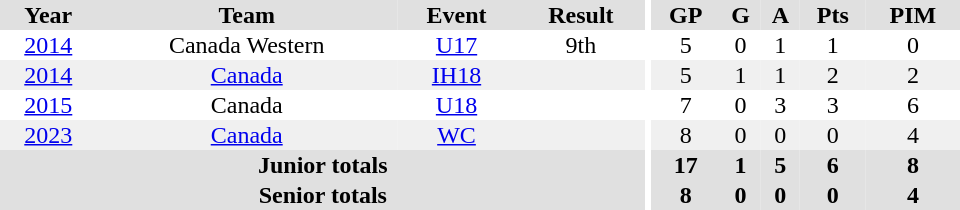<table border="0" cellpadding="1" cellspacing="0" ID="Table3" style="text-align:center; width:40em">
<tr ALIGN="center" bgcolor="#e0e0e0">
<th>Year</th>
<th>Team</th>
<th>Event</th>
<th>Result</th>
<th rowspan="99" bgcolor="#ffffff"></th>
<th>GP</th>
<th>G</th>
<th>A</th>
<th>Pts</th>
<th>PIM</th>
</tr>
<tr>
<td><a href='#'>2014</a></td>
<td>Canada Western</td>
<td><a href='#'>U17</a></td>
<td>9th</td>
<td>5</td>
<td>0</td>
<td>1</td>
<td>1</td>
<td>0</td>
</tr>
<tr bgcolor="#f0f0f0">
<td><a href='#'>2014</a></td>
<td><a href='#'>Canada</a></td>
<td><a href='#'>IH18</a></td>
<td></td>
<td>5</td>
<td>1</td>
<td>1</td>
<td>2</td>
<td>2</td>
</tr>
<tr>
<td><a href='#'>2015</a></td>
<td>Canada</td>
<td><a href='#'>U18</a></td>
<td></td>
<td>7</td>
<td>0</td>
<td>3</td>
<td>3</td>
<td>6</td>
</tr>
<tr bgcolor="#f0f0f0">
<td><a href='#'>2023</a></td>
<td><a href='#'>Canada</a></td>
<td><a href='#'>WC</a></td>
<td></td>
<td>8</td>
<td>0</td>
<td>0</td>
<td>0</td>
<td>4</td>
</tr>
<tr bgcolor="#e0e0e0">
<th colspan="4">Junior totals</th>
<th>17</th>
<th>1</th>
<th>5</th>
<th>6</th>
<th>8</th>
</tr>
<tr bgcolor="#e0e0e0">
<th colspan="4">Senior totals</th>
<th>8</th>
<th>0</th>
<th>0</th>
<th>0</th>
<th>4</th>
</tr>
</table>
